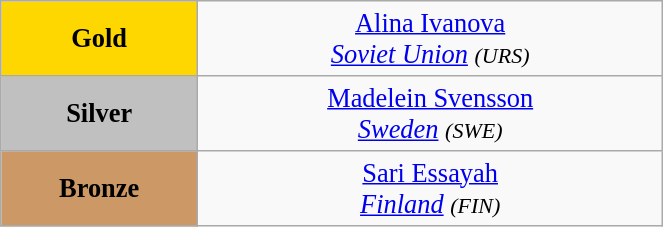<table class="wikitable" style=" text-align:center; font-size:110%;" width="35%">
<tr>
<td bgcolor="gold"><strong>Gold</strong></td>
<td> <a href='#'>Alina Ivanova</a><br><em><a href='#'>Soviet Union</a> <small>(URS)</small></em></td>
</tr>
<tr>
<td bgcolor="silver"><strong>Silver</strong></td>
<td> <a href='#'>Madelein Svensson</a><br><em><a href='#'>Sweden</a> <small>(SWE)</small></em></td>
</tr>
<tr>
<td bgcolor="CC9966"><strong>Bronze</strong></td>
<td> <a href='#'>Sari Essayah</a><br><em><a href='#'>Finland</a> <small>(FIN)</small></em></td>
</tr>
</table>
